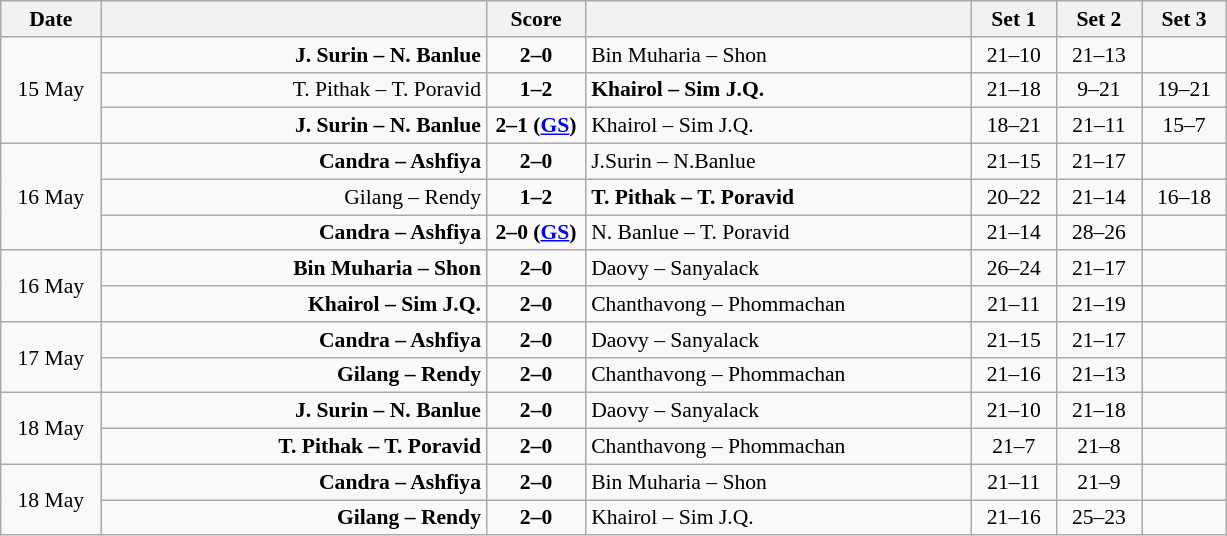<table class="wikitable" style="text-align: center; font-size:90% ">
<tr>
<th width="60">Date</th>
<th align="right" width="250"></th>
<th width="60">Score</th>
<th align="left" width="250"></th>
<th width="50">Set 1</th>
<th width="50">Set 2</th>
<th width="50">Set 3</th>
</tr>
<tr>
<td rowspan=3>15 May</td>
<td align=right><strong>J. Surin – N. Banlue </strong></td>
<td align=center><strong>2–0</strong></td>
<td align=left> Bin Muharia – Shon</td>
<td>21–10</td>
<td>21–13</td>
<td></td>
</tr>
<tr>
<td align=right>T. Pithak – T. Poravid </td>
<td align=center><strong>1–2</strong></td>
<td align=left><strong> Khairol – Sim J.Q.</strong></td>
<td>21–18</td>
<td>9–21</td>
<td>19–21</td>
</tr>
<tr>
<td align=right><strong>J. Surin – N. Banlue </strong></td>
<td align=center><strong>2–1 (<a href='#'>GS</a>)</strong></td>
<td align=left> Khairol – Sim J.Q.</td>
<td>18–21</td>
<td>21–11</td>
<td>15–7</td>
</tr>
<tr>
<td rowspan=3>16 May</td>
<td align=right><strong>Candra – Ashfiya </strong></td>
<td align=center><strong>2–0</strong></td>
<td align=left> J.Surin – N.Banlue</td>
<td>21–15</td>
<td>21–17</td>
<td></td>
</tr>
<tr>
<td align=right>Gilang – Rendy </td>
<td align=center><strong>1–2</strong></td>
<td align=left><strong> T. Pithak – T. Poravid</strong></td>
<td>20–22</td>
<td>21–14</td>
<td>16–18</td>
</tr>
<tr>
<td align=right><strong>Candra – Ashfiya </strong></td>
<td align=center><strong>2–0 (<a href='#'>GS</a>)</strong></td>
<td align=left> N. Banlue – T. Poravid</td>
<td>21–14</td>
<td>28–26</td>
<td></td>
</tr>
<tr>
<td rowspan=2>16 May</td>
<td align=right><strong>Bin Muharia – Shon </strong></td>
<td align=center><strong>2–0</strong></td>
<td align=left> Daovy – Sanyalack</td>
<td>26–24</td>
<td>21–17</td>
<td></td>
</tr>
<tr>
<td align=right><strong>Khairol – Sim J.Q. </strong></td>
<td align=center><strong>2–0</strong></td>
<td align=left> Chanthavong – Phommachan</td>
<td>21–11</td>
<td>21–19</td>
<td></td>
</tr>
<tr>
<td rowspan=2>17 May</td>
<td align=right><strong>Candra – Ashfiya </strong></td>
<td align=center><strong>2–0</strong></td>
<td align=left> Daovy – Sanyalack</td>
<td>21–15</td>
<td>21–17</td>
<td></td>
</tr>
<tr>
<td align=right><strong>Gilang – Rendy </strong></td>
<td align=center><strong>2–0</strong></td>
<td align=left> Chanthavong – Phommachan</td>
<td>21–16</td>
<td>21–13</td>
<td></td>
</tr>
<tr>
<td rowspan=2>18 May</td>
<td align=right><strong>J. Surin – N. Banlue </strong></td>
<td align=center><strong>2–0</strong></td>
<td align=left> Daovy – Sanyalack</td>
<td>21–10</td>
<td>21–18</td>
<td></td>
</tr>
<tr>
<td align=right><strong>T. Pithak – T. Poravid  </strong></td>
<td align=center><strong>2–0</strong></td>
<td align=left> Chanthavong – Phommachan</td>
<td>21–7</td>
<td>21–8</td>
<td></td>
</tr>
<tr>
<td rowspan=2>18 May</td>
<td align=right><strong>Candra – Ashfiya </strong></td>
<td align=center><strong>2–0</strong></td>
<td align=left> Bin Muharia – Shon</td>
<td>21–11</td>
<td>21–9</td>
<td></td>
</tr>
<tr>
<td align=right><strong>Gilang – Rendy </strong></td>
<td align=center><strong>2–0</strong></td>
<td align=left> Khairol – Sim J.Q.</td>
<td>21–16</td>
<td>25–23</td>
<td></td>
</tr>
</table>
